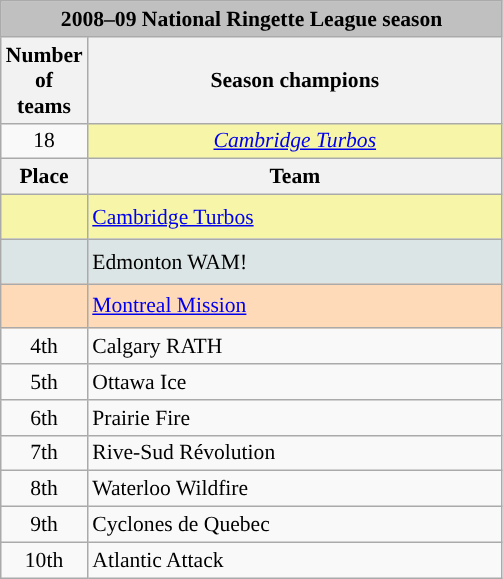<table class=wikitable style="text-align:center; font-size:90%;">
<tr>
<th colspan=2 width:5%" style="background:silver;">2008–09 National Ringette League season</th>
</tr>
<tr>
<th>Number of teams</th>
<th>Season champions</th>
</tr>
<tr>
<td>18</td>
<td style="background:#f7f6a8;"> <em><a href='#'>Cambridge Turbos</a></em></td>
</tr>
<tr>
<th width=15>Place</th>
<th width=270>Team</th>
</tr>
<tr style="background:#f7f6a8;">
<td style="text-align:center; height:23px;"></td>
<td align=left> <a href='#'>Cambridge Turbos</a></td>
</tr>
<tr style="background:#dce5e5;">
<td style="text-align:center; height:23px;"></td>
<td align=left> Edmonton WAM!</td>
</tr>
<tr style="background:#ffdab9;">
<td style="text-align:center; height:23px;"></td>
<td align=left> <a href='#'>Montreal Mission</a></td>
</tr>
<tr>
<td>4th</td>
<td align=left> Calgary RATH</td>
</tr>
<tr>
<td>5th</td>
<td align=left> Ottawa Ice</td>
</tr>
<tr>
<td>6th</td>
<td align=left> Prairie Fire</td>
</tr>
<tr>
<td>7th</td>
<td align=left> Rive-Sud Révolution</td>
</tr>
<tr>
<td>8th</td>
<td align=left> Waterloo Wildfire</td>
</tr>
<tr>
<td>9th</td>
<td align=left> Cyclones de Quebec</td>
</tr>
<tr>
<td>10th</td>
<td align=left> Atlantic Attack</td>
</tr>
</table>
